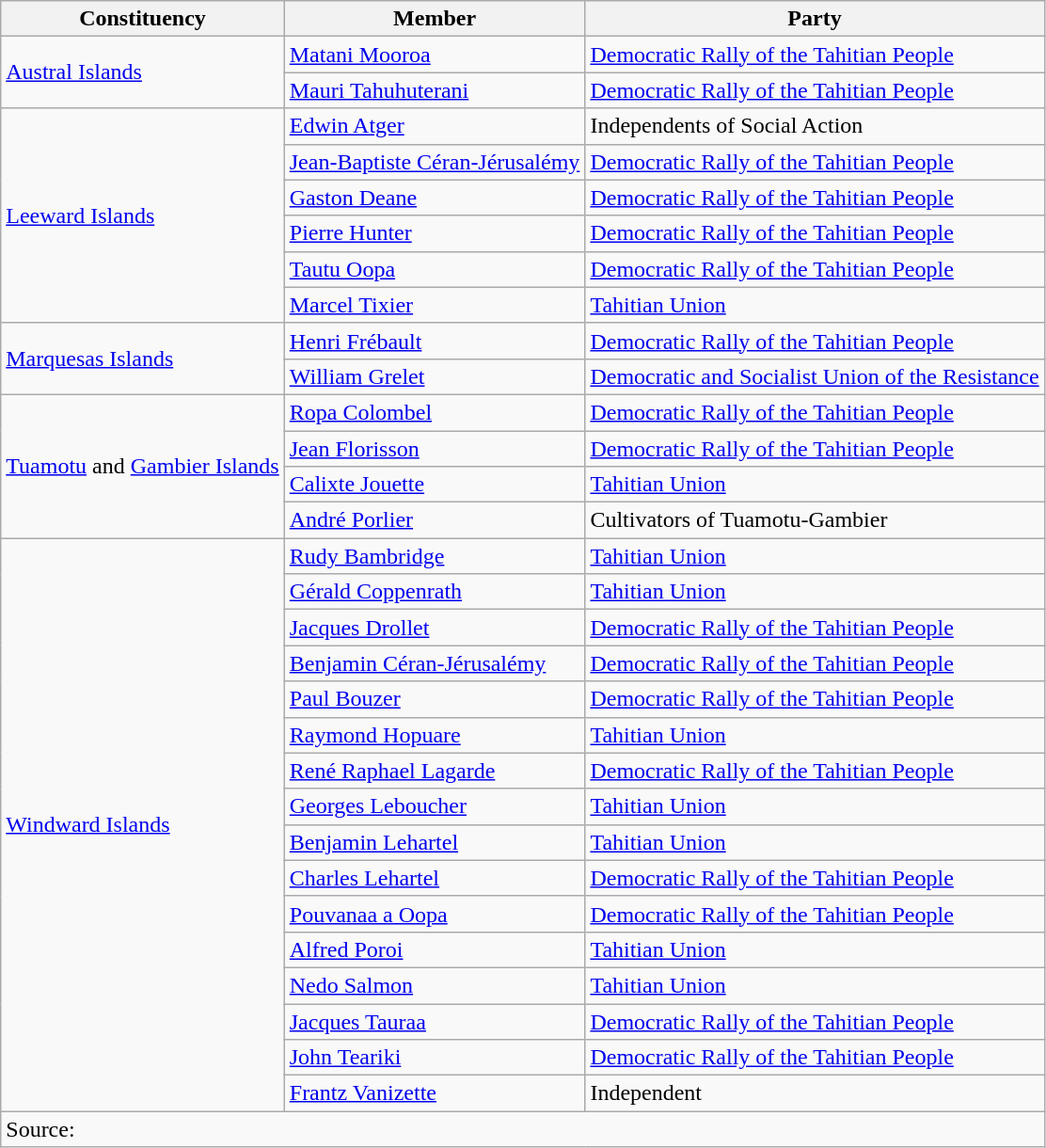<table class=wikitable>
<tr>
<th>Constituency</th>
<th>Member</th>
<th>Party</th>
</tr>
<tr>
<td rowspan=2><a href='#'>Austral Islands</a></td>
<td><a href='#'>Matani Mooroa</a></td>
<td><a href='#'>Democratic Rally of the Tahitian People</a></td>
</tr>
<tr>
<td><a href='#'>Mauri Tahuhuterani</a></td>
<td><a href='#'>Democratic Rally of the Tahitian People</a></td>
</tr>
<tr>
<td rowspan=6><a href='#'>Leeward Islands</a></td>
<td><a href='#'>Edwin Atger</a></td>
<td>Independents of Social Action</td>
</tr>
<tr>
<td><a href='#'>Jean-Baptiste Céran-Jérusalémy</a></td>
<td><a href='#'>Democratic Rally of the Tahitian People</a></td>
</tr>
<tr>
<td><a href='#'>Gaston Deane</a></td>
<td><a href='#'>Democratic Rally of the Tahitian People</a></td>
</tr>
<tr>
<td><a href='#'>Pierre Hunter</a></td>
<td><a href='#'>Democratic Rally of the Tahitian People</a></td>
</tr>
<tr>
<td><a href='#'>Tautu Oopa</a></td>
<td><a href='#'>Democratic Rally of the Tahitian People</a></td>
</tr>
<tr>
<td><a href='#'>Marcel Tixier</a></td>
<td><a href='#'>Tahitian Union</a></td>
</tr>
<tr>
<td rowspan=2><a href='#'>Marquesas Islands</a></td>
<td><a href='#'>Henri Frébault</a></td>
<td><a href='#'>Democratic Rally of the Tahitian People</a></td>
</tr>
<tr>
<td><a href='#'>William Grelet</a></td>
<td><a href='#'>Democratic and Socialist Union of the Resistance</a></td>
</tr>
<tr>
<td rowspan=4><a href='#'>Tuamotu</a> and <a href='#'>Gambier Islands</a></td>
<td><a href='#'>Ropa Colombel</a></td>
<td><a href='#'>Democratic Rally of the Tahitian People</a></td>
</tr>
<tr>
<td><a href='#'>Jean Florisson</a></td>
<td><a href='#'>Democratic Rally of the Tahitian People</a></td>
</tr>
<tr>
<td><a href='#'>Calixte Jouette</a></td>
<td><a href='#'>Tahitian Union</a></td>
</tr>
<tr>
<td><a href='#'>André Porlier</a></td>
<td>Cultivators of Tuamotu-Gambier</td>
</tr>
<tr>
<td rowspan=16><a href='#'>Windward Islands</a></td>
<td><a href='#'>Rudy Bambridge</a></td>
<td><a href='#'>Tahitian Union</a></td>
</tr>
<tr>
<td><a href='#'>Gérald Coppenrath</a></td>
<td><a href='#'>Tahitian Union</a></td>
</tr>
<tr>
<td><a href='#'>Jacques Drollet</a></td>
<td><a href='#'>Democratic Rally of the Tahitian People</a></td>
</tr>
<tr>
<td><a href='#'>Benjamin Céran-Jérusalémy</a></td>
<td><a href='#'>Democratic Rally of the Tahitian People</a></td>
</tr>
<tr>
<td><a href='#'>Paul Bouzer</a></td>
<td><a href='#'>Democratic Rally of the Tahitian People</a></td>
</tr>
<tr>
<td><a href='#'>Raymond Hopuare</a></td>
<td><a href='#'>Tahitian Union</a></td>
</tr>
<tr>
<td><a href='#'>René Raphael Lagarde</a></td>
<td><a href='#'>Democratic Rally of the Tahitian People</a></td>
</tr>
<tr>
<td><a href='#'>Georges Leboucher</a></td>
<td><a href='#'>Tahitian Union</a></td>
</tr>
<tr>
<td><a href='#'>Benjamin Lehartel</a></td>
<td><a href='#'>Tahitian Union</a></td>
</tr>
<tr>
<td><a href='#'>Charles Lehartel</a></td>
<td><a href='#'>Democratic Rally of the Tahitian People</a></td>
</tr>
<tr>
<td><a href='#'>Pouvanaa a Oopa</a></td>
<td><a href='#'>Democratic Rally of the Tahitian People</a></td>
</tr>
<tr>
<td><a href='#'>Alfred Poroi</a></td>
<td><a href='#'>Tahitian Union</a></td>
</tr>
<tr>
<td><a href='#'>Nedo Salmon</a></td>
<td><a href='#'>Tahitian Union</a></td>
</tr>
<tr>
<td><a href='#'>Jacques Tauraa</a></td>
<td><a href='#'>Democratic Rally of the Tahitian People</a></td>
</tr>
<tr>
<td><a href='#'>John Teariki</a></td>
<td><a href='#'>Democratic Rally of the Tahitian People</a></td>
</tr>
<tr>
<td><a href='#'>Frantz Vanizette</a></td>
<td>Independent</td>
</tr>
<tr>
<td colspan=3>Source: </td>
</tr>
</table>
